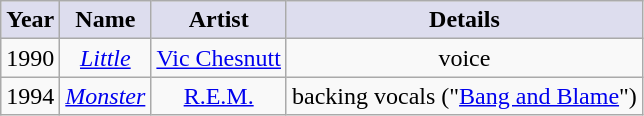<table class="wikitable" style="text-align:center; margin: 6px;">
<tr>
<th style="background:#dde;">Year</th>
<th style="background:#dde;">Name</th>
<th style="background:#dde;">Artist</th>
<th style="background:#dde;">Details</th>
</tr>
<tr>
<td>1990</td>
<td><em><a href='#'>Little</a></em></td>
<td><a href='#'>Vic Chesnutt</a></td>
<td>voice</td>
</tr>
<tr>
<td>1994</td>
<td><em><a href='#'>Monster</a></em></td>
<td><a href='#'>R.E.M.</a></td>
<td>backing vocals ("<a href='#'>Bang and Blame</a>")</td>
</tr>
</table>
